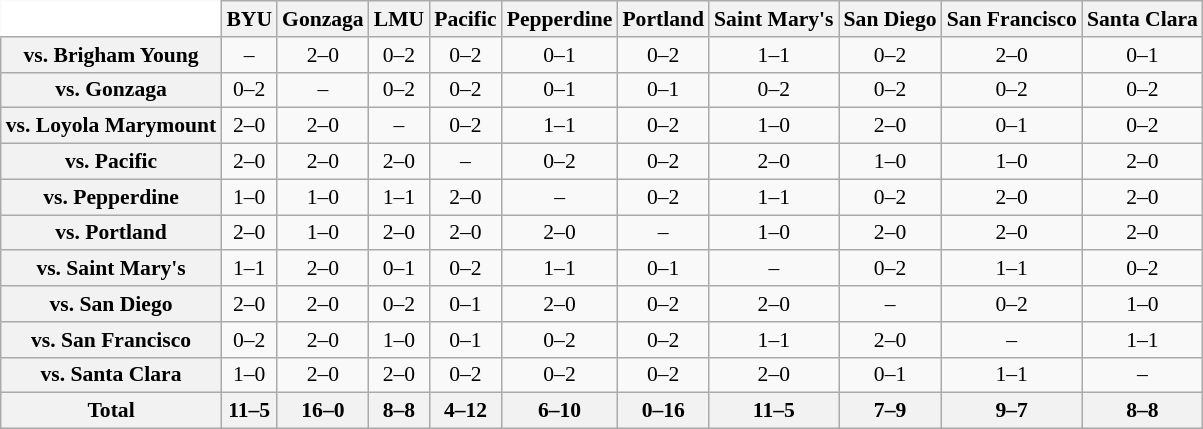<table class="wikitable" style="white-space:nowrap;font-size:90%;">
<tr>
<th colspan=1 style="background:white; border-top-style:hidden; border-left-style:hidden;"   width=75> </th>
<th style=>BYU</th>
<th style=>Gonzaga</th>
<th style=>LMU</th>
<th style=>Pacific</th>
<th style=>Pepperdine</th>
<th style=>Portland</th>
<th style=>Saint Mary's</th>
<th style=>San Diego</th>
<th style=>San Francisco</th>
<th style=>Santa Clara</th>
</tr>
<tr style="text-align:center;">
<th>vs. Brigham Young</th>
<td>–</td>
<td>2–0</td>
<td>0–2</td>
<td>0–2</td>
<td>0–1</td>
<td>0–2</td>
<td>1–1</td>
<td>0–2</td>
<td>2–0</td>
<td>0–1</td>
</tr>
<tr style="text-align:center;">
<th>vs. Gonzaga</th>
<td>0–2</td>
<td>–</td>
<td>0–2</td>
<td>0–2</td>
<td>0–1</td>
<td>0–1</td>
<td>0–2</td>
<td>0–2</td>
<td>0–2</td>
<td>0–2</td>
</tr>
<tr style="text-align:center;">
<th>vs. Loyola Marymount</th>
<td>2–0</td>
<td>2–0</td>
<td>–</td>
<td>0–2</td>
<td>1–1</td>
<td>0–2</td>
<td>1–0</td>
<td>2–0</td>
<td>0–1</td>
<td>0–2</td>
</tr>
<tr style="text-align:center;">
<th>vs. Pacific</th>
<td>2–0</td>
<td>2–0</td>
<td>2–0</td>
<td>–</td>
<td>0–2</td>
<td>0–2</td>
<td>2–0</td>
<td>1–0</td>
<td>1–0</td>
<td>2–0</td>
</tr>
<tr style="text-align:center;">
<th>vs. Pepperdine</th>
<td>1–0</td>
<td>1–0</td>
<td>1–1</td>
<td>2–0</td>
<td>–</td>
<td>0–2</td>
<td>1–1</td>
<td>0–2</td>
<td>2–0</td>
<td>2–0</td>
</tr>
<tr style="text-align:center;">
<th>vs. Portland</th>
<td>2–0</td>
<td>1–0</td>
<td>2–0</td>
<td>2–0</td>
<td>2–0</td>
<td>–</td>
<td>1–0</td>
<td>2–0</td>
<td>2–0</td>
<td>2–0</td>
</tr>
<tr style="text-align:center;">
<th>vs. Saint Mary's</th>
<td>1–1</td>
<td>2–0</td>
<td>0–1</td>
<td>0–2</td>
<td>1–1</td>
<td>0–1</td>
<td>–</td>
<td>0–2</td>
<td>1–1</td>
<td>0–2</td>
</tr>
<tr style="text-align:center;">
<th>vs. San Diego</th>
<td>2–0</td>
<td>2–0</td>
<td>0–2</td>
<td>0–1</td>
<td>2–0</td>
<td>0–2</td>
<td>2–0</td>
<td>–</td>
<td>0–2</td>
<td>1–0</td>
</tr>
<tr style="text-align:center;">
<th>vs. San Francisco</th>
<td>0–2</td>
<td>2–0</td>
<td>1–0</td>
<td>0–1</td>
<td>0–2</td>
<td>0–2</td>
<td>1–1</td>
<td>2–0</td>
<td>–</td>
<td>1–1</td>
</tr>
<tr style="text-align:center;">
<th>vs. Santa Clara</th>
<td>1–0</td>
<td>2–0</td>
<td>2–0</td>
<td>0–2</td>
<td>0–2</td>
<td>0–2</td>
<td>2–0</td>
<td>0–1</td>
<td>1–1</td>
<td>–<br></td>
</tr>
<tr style="text-align:center;">
<th>Total</th>
<th>11–5</th>
<th>16–0</th>
<th>8–8</th>
<th>4–12</th>
<th>6–10</th>
<th>0–16</th>
<th>11–5</th>
<th>7–9</th>
<th>9–7</th>
<th>8–8</th>
</tr>
</table>
